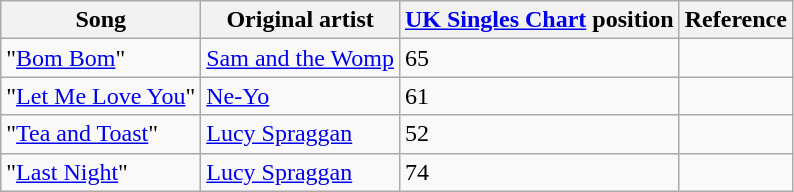<table class="wikitable">
<tr>
<th>Song</th>
<th>Original artist</th>
<th><a href='#'>UK Singles Chart</a> position</th>
<th>Reference</th>
</tr>
<tr>
<td>"<a href='#'>Bom Bom</a>"</td>
<td><a href='#'>Sam and the Womp</a></td>
<td>65</td>
<td></td>
</tr>
<tr>
<td>"<a href='#'>Let Me Love You</a>"</td>
<td><a href='#'>Ne-Yo</a></td>
<td>61</td>
<td></td>
</tr>
<tr>
<td>"<a href='#'>Tea and Toast</a>"</td>
<td><a href='#'>Lucy Spraggan</a></td>
<td>52</td>
<td></td>
</tr>
<tr>
<td>"<a href='#'>Last Night</a>"</td>
<td><a href='#'>Lucy Spraggan</a></td>
<td>74</td>
<td></td>
</tr>
</table>
